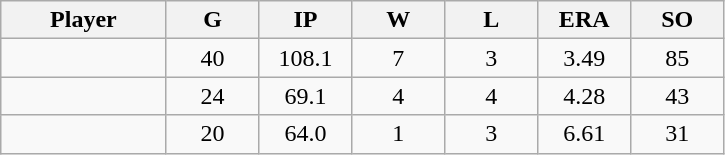<table class="wikitable sortable">
<tr>
<th bgcolor="#DDDDFF" width="16%">Player</th>
<th bgcolor="#DDDDFF" width="9%">G</th>
<th bgcolor="#DDDDFF" width="9%">IP</th>
<th bgcolor="#DDDDFF" width="9%">W</th>
<th bgcolor="#DDDDFF" width="9%">L</th>
<th bgcolor="#DDDDFF" width="9%">ERA</th>
<th bgcolor="#DDDDFF" width="9%">SO</th>
</tr>
<tr align="center">
<td></td>
<td>40</td>
<td>108.1</td>
<td>7</td>
<td>3</td>
<td>3.49</td>
<td>85</td>
</tr>
<tr align="center">
<td></td>
<td>24</td>
<td>69.1</td>
<td>4</td>
<td>4</td>
<td>4.28</td>
<td>43</td>
</tr>
<tr align="center">
<td></td>
<td>20</td>
<td>64.0</td>
<td>1</td>
<td>3</td>
<td>6.61</td>
<td>31</td>
</tr>
</table>
